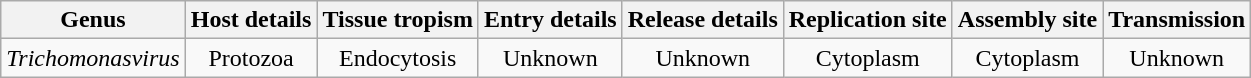<table class="wikitable sortable" style="text-align:center">
<tr>
<th>Genus</th>
<th>Host details</th>
<th>Tissue tropism</th>
<th>Entry details</th>
<th>Release details</th>
<th>Replication site</th>
<th>Assembly site</th>
<th>Transmission</th>
</tr>
<tr>
<td><em>Trichomonasvirus</em></td>
<td>Protozoa</td>
<td>Endocytosis</td>
<td>Unknown</td>
<td>Unknown</td>
<td>Cytoplasm</td>
<td>Cytoplasm</td>
<td>Unknown</td>
</tr>
</table>
